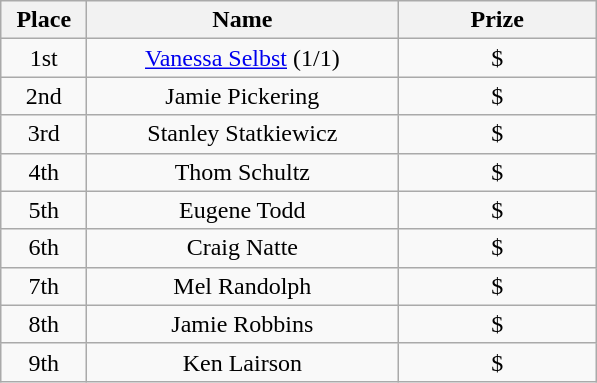<table class="wikitable">
<tr>
<th width="50">Place</th>
<th width="200">Name</th>
<th width="125">Prize</th>
</tr>
<tr>
<td align = "center">1st</td>
<td align = "center"><a href='#'>Vanessa Selbst</a> (1/1)</td>
<td align = "center">$</td>
</tr>
<tr>
<td align = "center">2nd</td>
<td align = "center">Jamie Pickering</td>
<td align = "center">$</td>
</tr>
<tr>
<td align = "center">3rd</td>
<td align = "center">Stanley Statkiewicz</td>
<td align = "center">$</td>
</tr>
<tr>
<td align = "center">4th</td>
<td align = "center">Thom Schultz</td>
<td align = "center">$</td>
</tr>
<tr>
<td align = "center">5th</td>
<td align = "center">Eugene Todd</td>
<td align = "center">$</td>
</tr>
<tr>
<td align = "center">6th</td>
<td align = "center">Craig Natte</td>
<td align = "center">$</td>
</tr>
<tr>
<td align = "center">7th</td>
<td align = "center">Mel Randolph</td>
<td align = "center">$</td>
</tr>
<tr>
<td align = "center">8th</td>
<td align = "center">Jamie Robbins</td>
<td align = "center">$</td>
</tr>
<tr>
<td align = "center">9th</td>
<td align = "center">Ken Lairson</td>
<td align = "center">$</td>
</tr>
</table>
